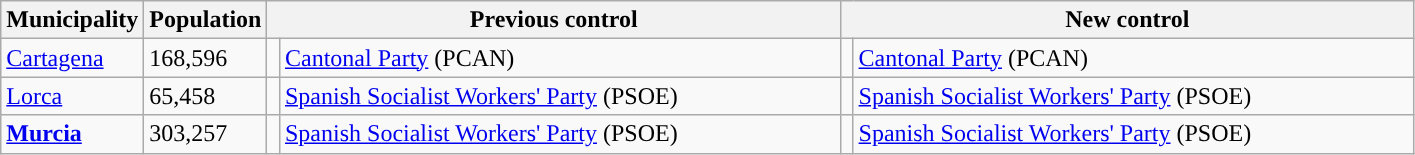<table class="wikitable sortable">
<tr>
<th>Municipality</th>
<th>Population</th>
<th colspan="2" style="width:375px;">Previous control</th>
<th colspan="2" style="width:375px;">New control</th>
</tr>
<tr>
<td><a href='#'>Cartagena</a></td>
<td>168,596</td>
<td width="1" style="color:inherit;background:"></td>
<td><a href='#'>Cantonal Party</a> (PCAN)</td>
<td width="1" style="color:inherit;background:"></td>
<td><a href='#'>Cantonal Party</a> (PCAN)</td>
</tr>
<tr>
<td><a href='#'>Lorca</a></td>
<td>65,458</td>
<td style="color:inherit;background:"></td>
<td><a href='#'>Spanish Socialist Workers' Party</a> (PSOE)</td>
<td style="color:inherit;background:"></td>
<td><a href='#'>Spanish Socialist Workers' Party</a> (PSOE)</td>
</tr>
<tr>
<td><strong><a href='#'>Murcia</a></strong></td>
<td>303,257</td>
<td style="color:inherit;background:"></td>
<td><a href='#'>Spanish Socialist Workers' Party</a> (PSOE)</td>
<td style="color:inherit;background:"></td>
<td><a href='#'>Spanish Socialist Workers' Party</a> (PSOE)</td>
</tr>
</table>
